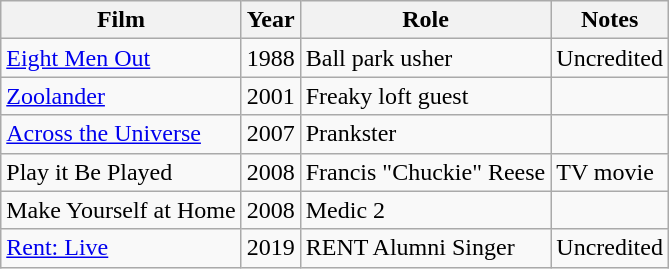<table class="wikitable">
<tr>
<th>Film</th>
<th>Year</th>
<th>Role</th>
<th>Notes</th>
</tr>
<tr>
<td><a href='#'>Eight Men Out</a></td>
<td>1988</td>
<td>Ball park usher</td>
<td>Uncredited</td>
</tr>
<tr>
<td><a href='#'>Zoolander</a></td>
<td>2001</td>
<td>Freaky loft guest</td>
<td></td>
</tr>
<tr>
<td><a href='#'>Across the Universe</a></td>
<td>2007</td>
<td>Prankster</td>
<td></td>
</tr>
<tr>
<td>Play it Be Played</td>
<td>2008</td>
<td>Francis "Chuckie" Reese</td>
<td>TV movie</td>
</tr>
<tr>
<td>Make Yourself at Home</td>
<td>2008</td>
<td>Medic 2</td>
<td></td>
</tr>
<tr>
<td><a href='#'>Rent: Live</a></td>
<td>2019</td>
<td>RENT Alumni Singer</td>
<td>Uncredited</td>
</tr>
</table>
